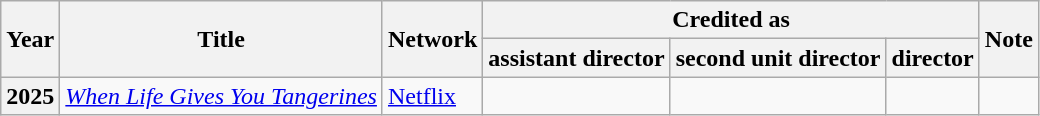<table class="wikitable plainrowheaders">
<tr>
<th rowspan="2">Year</th>
<th rowspan="2">Title</th>
<th rowspan="2">Network</th>
<th colspan="3">Credited as</th>
<th rowspan="2">Note</th>
</tr>
<tr>
<th>assistant director</th>
<th>second unit director</th>
<th>director</th>
</tr>
<tr>
<th scope="row">2025</th>
<td><em><a href='#'>When Life Gives You Tangerines</a></em></td>
<td><a href='#'>Netflix</a></td>
<td></td>
<td></td>
<td></td>
<td></td>
</tr>
</table>
